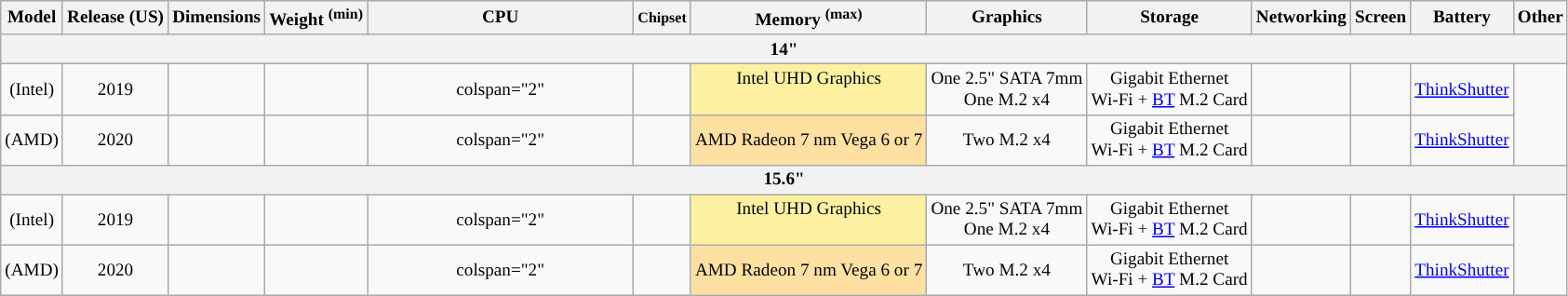<table class="wikitable" style="font-size: 80%; text-align: center; min-width: 80%;">
<tr>
<th>Model</th>
<th>Release (US)</th>
<th>Dimensions</th>
<th>Weight <sup>(min)</sup></th>
<th style="width:17%">CPU</th>
<th><small>Chipset</small></th>
<th>Memory <sup>(max)</sup></th>
<th>Graphics</th>
<th>Storage</th>
<th>Networking</th>
<th>Screen</th>
<th>Battery</th>
<th>Other</th>
</tr>
<tr>
<th colspan="13">14"</th>
</tr>
<tr>
<td> (Intel)</td>
<td>2019</td>
<td></td>
<td></td>
<td>colspan="2" </td>
<td></td>
<td style="background:#fdf1a1;">Intel UHD Graphics<br><br></td>
<td style="background:">One 2.5" SATA 7mm<br>One M.2 x4</td>
<td>Gigabit Ethernet<br>Wi-Fi + <a href='#'>BT</a> M.2 Card</td>
<td></td>
<td></td>
<td><a href='#'>ThinkShutter</a><br></td>
</tr>
<tr>
<td> (AMD)</td>
<td>2020</td>
<td></td>
<td></td>
<td>colspan="2" </td>
<td></td>
<td style="background:#fee0a3;">AMD Radeon 7 nm Vega 6 or 7</td>
<td style="background:">Two M.2 x4</td>
<td>Gigabit Ethernet<br>Wi-Fi + <a href='#'>BT</a> M.2 Card</td>
<td></td>
<td></td>
<td><a href='#'>ThinkShutter</a><br></td>
</tr>
<tr>
<th colspan="13">15.6"</th>
</tr>
<tr>
<td> (Intel)</td>
<td>2019</td>
<td></td>
<td></td>
<td>colspan="2" </td>
<td></td>
<td style="background:#fdf1a1;">Intel UHD Graphics<br><br></td>
<td style="background:">One 2.5" SATA 7mm<br>One M.2 x4</td>
<td>Gigabit Ethernet<br>Wi-Fi + <a href='#'>BT</a> M.2 Card</td>
<td></td>
<td></td>
<td><a href='#'>ThinkShutter</a><br></td>
</tr>
<tr>
<td> (AMD)</td>
<td>2020</td>
<td></td>
<td></td>
<td>colspan="2" </td>
<td></td>
<td style="background:#fee0a3;">AMD Radeon 7 nm Vega 6 or 7</td>
<td style="background:">Two M.2 x4</td>
<td>Gigabit Ethernet<br>Wi-Fi + <a href='#'>BT</a> M.2 Card</td>
<td></td>
<td></td>
<td><a href='#'>ThinkShutter</a><br></td>
</tr>
</table>
